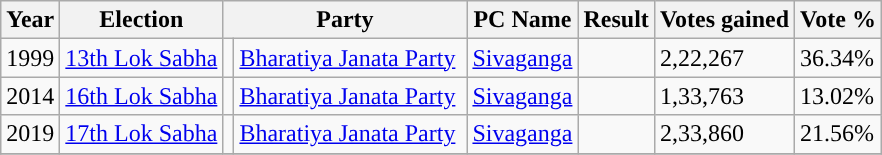<table class="wikitable">
<tr>
<th>Year</th>
<th>Election</th>
<th colspan="2">Party</th>
<th>PC Name</th>
<th>Result</th>
<th>Votes gained</th>
<th>Vote %</th>
</tr>
<tr>
<td>1999</td>
<td><a href='#'>13th Lok Sabha</a></td>
<td style="background-color: "></td>
<td><a href='#'>Bharatiya Janata Party</a> </td>
<td><a href='#'>Sivaganga</a></td>
<td></td>
<td>2,22,267</td>
<td>36.34%</td>
</tr>
<tr>
<td>2014</td>
<td><a href='#'>16th Lok Sabha</a></td>
<td style="background-color: "></td>
<td><a href='#'>Bharatiya Janata Party</a> </td>
<td><a href='#'>Sivaganga</a></td>
<td></td>
<td>1,33,763</td>
<td>13.02%</td>
</tr>
<tr>
<td>2019</td>
<td><a href='#'>17th Lok Sabha</a></td>
<td style="background-color: "></td>
<td><a href='#'>Bharatiya Janata Party</a> </td>
<td><a href='#'>Sivaganga</a></td>
<td></td>
<td>2,33,860</td>
<td>21.56%</td>
</tr>
<tr>
</tr>
</table>
